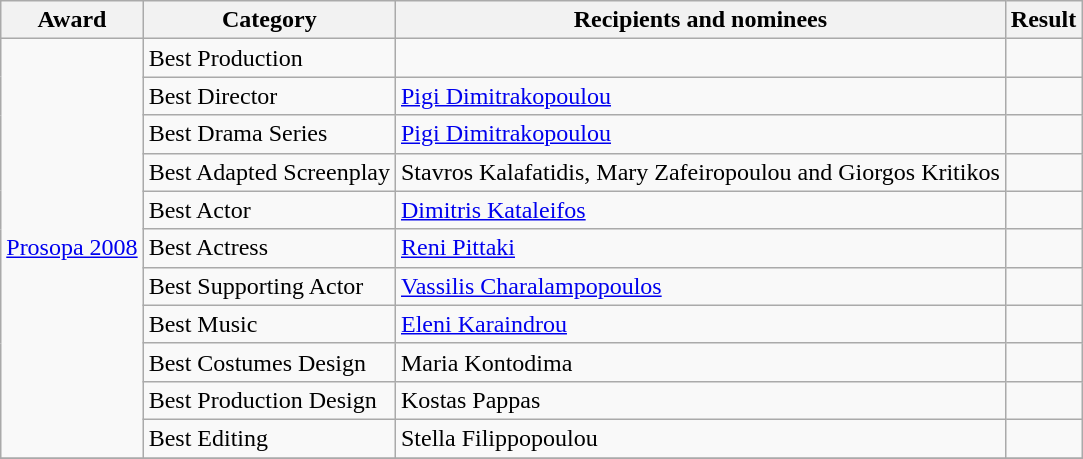<table class="wikitable">
<tr>
<th>Award</th>
<th>Category</th>
<th>Recipients and nominees</th>
<th>Result</th>
</tr>
<tr>
<td rowspan="11"><a href='#'>Prosopa 2008</a></td>
<td>Best Production</td>
<td></td>
<td></td>
</tr>
<tr>
<td>Best Director</td>
<td><a href='#'>Pigi Dimitrakopoulou</a></td>
<td></td>
</tr>
<tr>
<td>Best Drama Series</td>
<td><a href='#'>Pigi Dimitrakopoulou</a></td>
<td></td>
</tr>
<tr>
<td>Best Adapted Screenplay</td>
<td>Stavros Kalafatidis, Mary Zafeiropoulou and Giorgos Kritikos</td>
<td></td>
</tr>
<tr>
<td>Best Actor</td>
<td><a href='#'>Dimitris Kataleifos</a></td>
<td></td>
</tr>
<tr>
<td>Best Actress</td>
<td><a href='#'>Reni Pittaki</a></td>
<td></td>
</tr>
<tr>
<td>Best Supporting Actor</td>
<td><a href='#'>Vassilis Charalampopoulos</a></td>
<td></td>
</tr>
<tr>
<td>Best Music</td>
<td><a href='#'>Eleni Karaindrou</a></td>
<td></td>
</tr>
<tr>
<td>Best Costumes Design</td>
<td>Maria Kontodima</td>
<td></td>
</tr>
<tr>
<td>Best Production Design</td>
<td>Kostas Pappas</td>
<td></td>
</tr>
<tr>
<td>Best Editing</td>
<td>Stella Filippopoulou</td>
<td></td>
</tr>
<tr>
</tr>
</table>
